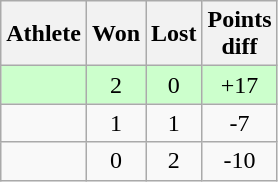<table class="wikitable">
<tr>
<th>Athlete</th>
<th>Won</th>
<th>Lost</th>
<th>Points<br>diff</th>
</tr>
<tr bgcolor="#ccffcc">
<td></td>
<td align="center">2</td>
<td align="center">0</td>
<td align="center">+17</td>
</tr>
<tr>
<td></td>
<td align="center">1</td>
<td align="center">1</td>
<td align="center">-7</td>
</tr>
<tr>
<td></td>
<td align="center">0</td>
<td align="center">2</td>
<td align="center">-10</td>
</tr>
</table>
